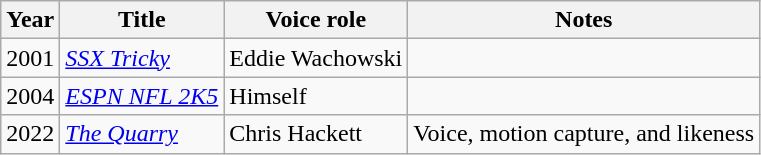<table class="wikitable sortable">
<tr>
<th>Year</th>
<th>Title</th>
<th>Voice role</th>
<th>Notes</th>
</tr>
<tr>
<td>2001</td>
<td><em><a href='#'>SSX Tricky</a></em></td>
<td>Eddie Wachowski</td>
<td></td>
</tr>
<tr>
<td>2004</td>
<td><em><a href='#'>ESPN NFL 2K5</a></em></td>
<td>Himself</td>
<td></td>
</tr>
<tr>
<td>2022</td>
<td><em><a href='#'>The Quarry</a></em></td>
<td>Chris Hackett</td>
<td>Voice, motion capture, and likeness</td>
</tr>
</table>
